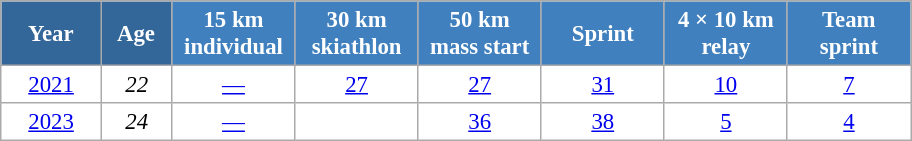<table class="wikitable" style="font-size:95%; text-align:center; border:grey solid 1px; border-collapse:collapse; background:#ffffff;">
<tr>
<th style="background-color:#369; color:white; width:60px;"> Year </th>
<th style="background-color:#369; color:white; width:40px;"> Age </th>
<th style="background-color:#4180be; color:white; width:75px;"> 15 km <br> individual </th>
<th style="background-color:#4180be; color:white; width:75px;"> 30 km <br> skiathlon </th>
<th style="background-color:#4180be; color:white; width:75px;"> 50 km <br> mass start </th>
<th style="background-color:#4180be; color:white; width:75px;"> Sprint </th>
<th style="background-color:#4180be; color:white; width:75px;"> 4 × 10 km <br> relay </th>
<th style="background-color:#4180be; color:white; width:75px;"> Team <br> sprint </th>
</tr>
<tr>
<td><a href='#'>2021</a></td>
<td><em>22</em></td>
<td><a href='#'>—</a></td>
<td><a href='#'>27</a></td>
<td><a href='#'>27</a></td>
<td><a href='#'>31</a></td>
<td><a href='#'>10</a></td>
<td><a href='#'>7</a></td>
</tr>
<tr>
<td><a href='#'>2023</a></td>
<td><em>24</em></td>
<td><a href='#'>—</a></td>
<td><a href='#'></a></td>
<td><a href='#'>36</a></td>
<td><a href='#'>38</a></td>
<td><a href='#'>5</a></td>
<td><a href='#'>4</a></td>
</tr>
</table>
